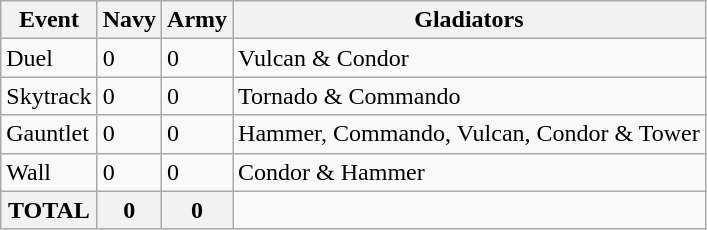<table class="wikitable">
<tr>
<th>Event</th>
<th>Navy</th>
<th>Army</th>
<th>Gladiators</th>
</tr>
<tr>
<td>Duel</td>
<td>0</td>
<td>0</td>
<td>Vulcan & Condor</td>
</tr>
<tr>
<td>Skytrack</td>
<td>0</td>
<td>0</td>
<td>Tornado & Commando</td>
</tr>
<tr>
<td>Gauntlet</td>
<td>0</td>
<td>0</td>
<td>Hammer, Commando, Vulcan, Condor & Tower</td>
</tr>
<tr>
<td>Wall</td>
<td>0</td>
<td>0</td>
<td>Condor & Hammer</td>
</tr>
<tr>
<th>TOTAL</th>
<th>0</th>
<th>0</th>
</tr>
</table>
